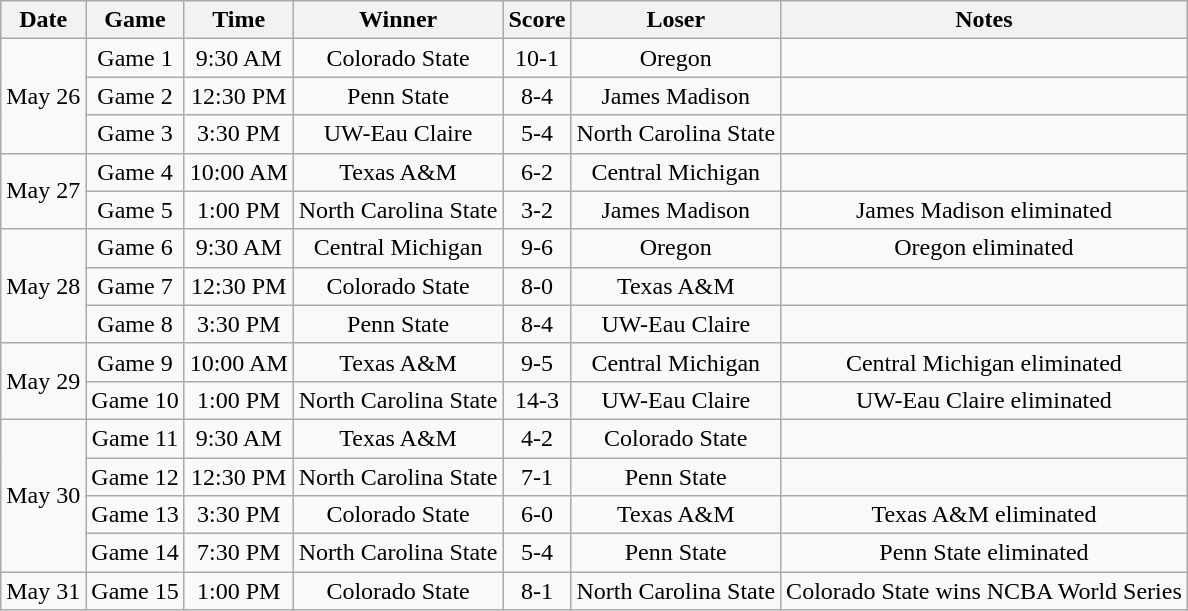<table class="wikitable">
<tr align="center">
<th>Date</th>
<th>Game</th>
<th>Time</th>
<th>Winner</th>
<th>Score</th>
<th>Loser</th>
<th>Notes</th>
</tr>
<tr align="center">
<td rowspan=3>May 26</td>
<td>Game 1</td>
<td>9:30 AM</td>
<td>Colorado State</td>
<td>10-1</td>
<td>Oregon</td>
<td></td>
</tr>
<tr align="center">
<td>Game 2</td>
<td>12:30 PM</td>
<td>Penn State</td>
<td>8-4</td>
<td>James Madison</td>
<td></td>
</tr>
<tr align="center">
<td>Game 3</td>
<td>3:30 PM</td>
<td>UW-Eau Claire</td>
<td>5-4</td>
<td>North Carolina State</td>
<td></td>
</tr>
<tr align="center">
<td rowspan=2>May 27</td>
<td>Game 4</td>
<td>10:00 AM</td>
<td>Texas A&M</td>
<td>6-2</td>
<td>Central Michigan</td>
<td></td>
</tr>
<tr align="center">
<td>Game 5</td>
<td>1:00 PM</td>
<td>North Carolina State</td>
<td>3-2</td>
<td>James Madison</td>
<td>James Madison eliminated</td>
</tr>
<tr align="center">
<td rowspan=3>May 28</td>
<td>Game 6</td>
<td>9:30 AM</td>
<td>Central Michigan</td>
<td>9-6</td>
<td>Oregon</td>
<td>Oregon eliminated</td>
</tr>
<tr align="center">
<td>Game 7</td>
<td>12:30 PM</td>
<td>Colorado State</td>
<td>8-0</td>
<td>Texas A&M</td>
<td></td>
</tr>
<tr align="center">
<td>Game 8</td>
<td>3:30 PM</td>
<td>Penn State</td>
<td>8-4</td>
<td>UW-Eau Claire</td>
<td></td>
</tr>
<tr align="center">
<td rowspan=2>May 29</td>
<td>Game 9</td>
<td>10:00 AM</td>
<td>Texas A&M</td>
<td>9-5</td>
<td>Central Michigan</td>
<td>Central Michigan eliminated</td>
</tr>
<tr align="center">
<td>Game 10</td>
<td>1:00 PM</td>
<td>North Carolina State</td>
<td>14-3</td>
<td>UW-Eau Claire</td>
<td>UW-Eau Claire eliminated</td>
</tr>
<tr align="center">
<td rowspan=4>May 30</td>
<td>Game 11</td>
<td>9:30 AM</td>
<td>Texas A&M</td>
<td>4-2</td>
<td>Colorado State</td>
<td></td>
</tr>
<tr align="center">
<td>Game 12</td>
<td>12:30 PM</td>
<td>North Carolina State</td>
<td>7-1</td>
<td>Penn State</td>
<td></td>
</tr>
<tr align="center">
<td>Game 13</td>
<td>3:30 PM</td>
<td>Colorado State</td>
<td>6-0</td>
<td>Texas A&M</td>
<td>Texas A&M eliminated</td>
</tr>
<tr align="center">
<td>Game 14</td>
<td>7:30 PM</td>
<td>North Carolina State</td>
<td>5-4</td>
<td>Penn State</td>
<td>Penn State eliminated</td>
</tr>
<tr align="center">
<td>May 31</td>
<td>Game 15</td>
<td>1:00 PM</td>
<td>Colorado State</td>
<td>8-1</td>
<td>North Carolina State</td>
<td>Colorado State wins NCBA World Series</td>
</tr>
</table>
